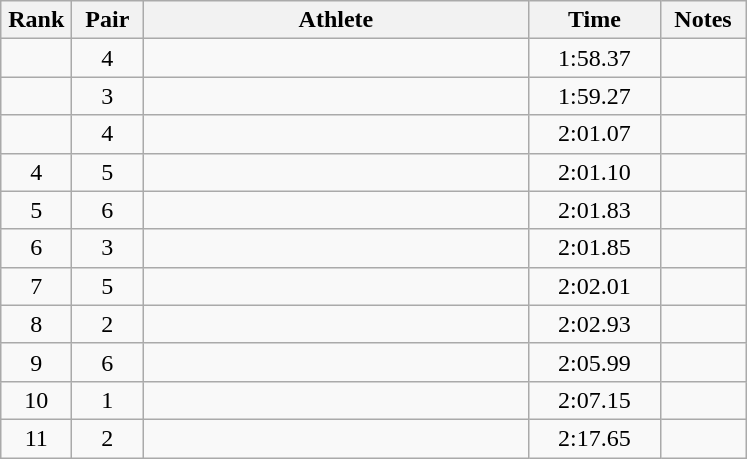<table class=wikitable style="text-align:center">
<tr>
<th width=40>Rank</th>
<th width=40>Pair</th>
<th width=250>Athlete</th>
<th width=80>Time</th>
<th width=50>Notes</th>
</tr>
<tr>
<td></td>
<td>4</td>
<td align=left></td>
<td>1:58.37</td>
<td></td>
</tr>
<tr>
<td></td>
<td>3</td>
<td align=left></td>
<td>1:59.27</td>
<td></td>
</tr>
<tr>
<td></td>
<td>4</td>
<td align=left></td>
<td>2:01.07</td>
<td></td>
</tr>
<tr>
<td>4</td>
<td>5</td>
<td align=left></td>
<td>2:01.10</td>
<td></td>
</tr>
<tr>
<td>5</td>
<td>6</td>
<td align=left></td>
<td>2:01.83</td>
<td></td>
</tr>
<tr>
<td>6</td>
<td>3</td>
<td align=left></td>
<td>2:01.85</td>
<td></td>
</tr>
<tr>
<td>7</td>
<td>5</td>
<td align=left></td>
<td>2:02.01</td>
<td></td>
</tr>
<tr>
<td>8</td>
<td>2</td>
<td align=left></td>
<td>2:02.93</td>
<td></td>
</tr>
<tr>
<td>9</td>
<td>6</td>
<td align=left></td>
<td>2:05.99</td>
<td></td>
</tr>
<tr>
<td>10</td>
<td>1</td>
<td align=left></td>
<td>2:07.15</td>
<td></td>
</tr>
<tr>
<td>11</td>
<td>2</td>
<td align=left></td>
<td>2:17.65</td>
<td></td>
</tr>
</table>
